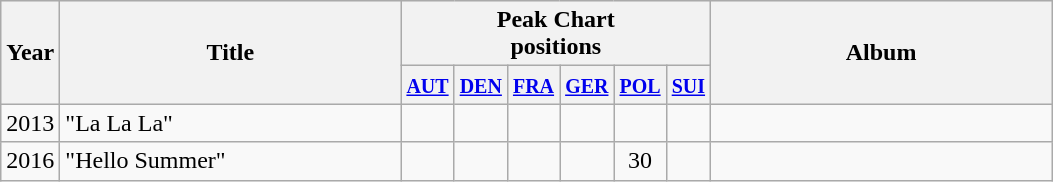<table class="wikitable">
<tr style="background: #eeeeee;">
<th style="width: 20px;" rowspan="2">Year</th>
<th style="width: 220px;" rowspan="2">Title</th>
<th colspan="6">Peak Chart <br>positions</th>
<th style="width: 220px;" rowspan="2">Album</th>
</tr>
<tr style="background: #eeeeee;">
<th style="width: 20px;"><small><a href='#'>AUT</a></small></th>
<th style="width: 20px;"><small><a href='#'>DEN</a><br></small></th>
<th style="width: 20px;"><small><a href='#'>FRA</a><br></small></th>
<th style="width: 20px;"><small><a href='#'>GER</a><br></small></th>
<th style="width: 20px;"><small><a href='#'>POL</a><br></small></th>
<th style="width: 20px;"><small><a href='#'>SUI</a><br></small></th>
</tr>
<tr>
<td rowspan=1>2013</td>
<td>"La La La" <br></td>
<td align="center"></td>
<td align="center"></td>
<td align="center"></td>
<td align="center"></td>
<td align="center"></td>
<td align="center"></td>
<td align="center"></td>
</tr>
<tr>
<td rowspan=1>2016</td>
<td>"Hello Summer" <br></td>
<td align="center"></td>
<td align="center"></td>
<td align="center"></td>
<td align="center"></td>
<td align="center">30</td>
<td align="center"></td>
<td align="center"></td>
</tr>
</table>
